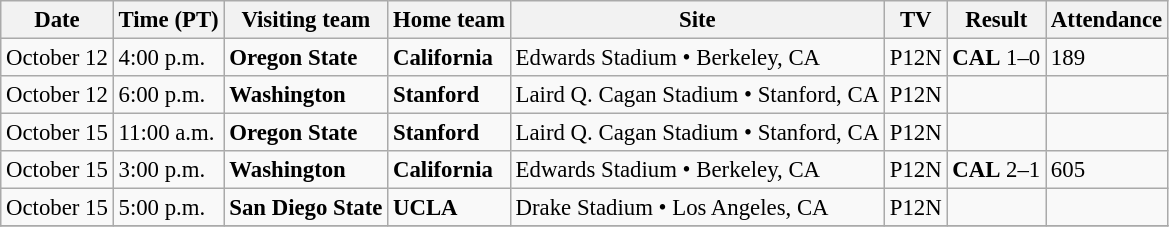<table class="wikitable" style="font-size:95%;">
<tr>
<th>Date</th>
<th>Time (PT)</th>
<th>Visiting team</th>
<th>Home team</th>
<th>Site</th>
<th>TV</th>
<th>Result</th>
<th>Attendance</th>
</tr>
<tr>
<td>October 12</td>
<td>4:00 p.m.</td>
<td><strong>Oregon State</strong></td>
<td><strong>California</strong></td>
<td>Edwards Stadium • Berkeley, CA</td>
<td>P12N</td>
<td><strong>CAL</strong> 1–0</td>
<td>189</td>
</tr>
<tr>
<td>October 12</td>
<td>6:00 p.m.</td>
<td><strong>Washington</strong></td>
<td><strong>Stanford</strong></td>
<td>Laird Q. Cagan Stadium • Stanford, CA</td>
<td>P12N</td>
<td></td>
<td></td>
</tr>
<tr>
<td>October 15</td>
<td>11:00 a.m.</td>
<td><strong>Oregon State</strong></td>
<td><strong>Stanford</strong></td>
<td>Laird Q. Cagan Stadium • Stanford, CA</td>
<td>P12N</td>
<td></td>
<td></td>
</tr>
<tr>
<td>October 15</td>
<td>3:00 p.m.</td>
<td><strong>Washington</strong></td>
<td><strong>California</strong></td>
<td>Edwards Stadium • Berkeley, CA</td>
<td>P12N</td>
<td><strong>CAL</strong> 2–1</td>
<td>605</td>
</tr>
<tr>
<td>October 15</td>
<td>5:00 p.m.</td>
<td><strong>San Diego State</strong></td>
<td><strong>UCLA</strong></td>
<td>Drake Stadium • Los Angeles, CA</td>
<td>P12N</td>
<td></td>
<td></td>
</tr>
<tr>
</tr>
</table>
